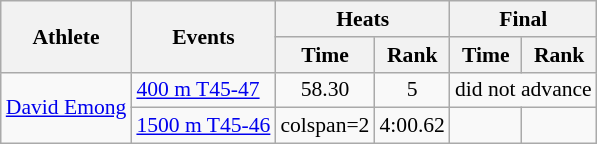<table class=wikitable style="font-size:90%">
<tr>
<th rowspan="2">Athlete</th>
<th rowspan="2">Events</th>
<th colspan="2">Heats</th>
<th colspan="2">Final</th>
</tr>
<tr>
<th scope="col">Time</th>
<th scope="col">Rank</th>
<th scope="col">Time</th>
<th scope="col">Rank</th>
</tr>
<tr align=center>
<td align=left rowspan=2><a href='#'>David Emong</a></td>
<td align=left><a href='#'>400 m T45-47</a></td>
<td>58.30</td>
<td>5</td>
<td colspan=2>did not advance</td>
</tr>
<tr align=center>
<td align=left><a href='#'>1500 m T45-46</a></td>
<td>colspan=2 </td>
<td>4:00.62</td>
<td></td>
</tr>
</table>
